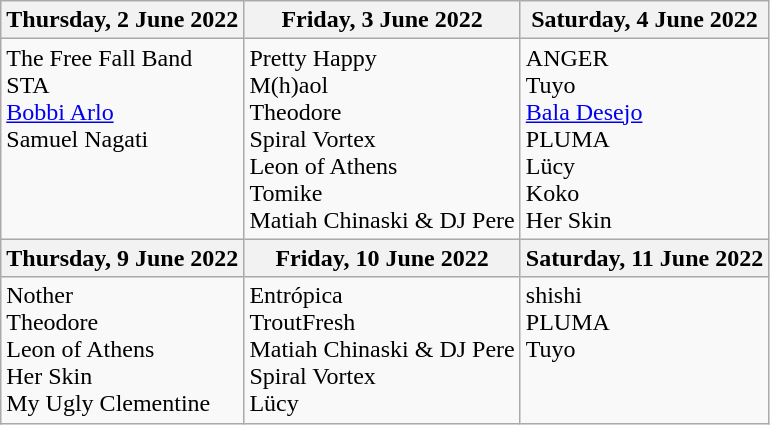<table class="wikitable">
<tr>
<th>Thursday, 2 June 2022</th>
<th>Friday, 3 June 2022</th>
<th>Saturday, 4 June 2022</th>
</tr>
<tr valign="top">
<td>The Free Fall Band<br>STA<br><a href='#'>Bobbi Arlo</a><br>Samuel Nagati</td>
<td>Pretty Happy<br>M(h)aol<br>Theodore<br>Spiral Vortex<br>Leon of Athens<br>Tomike<br>Matiah Chinaski & DJ Pere</td>
<td>ANGER<br>Tuyo<br><a href='#'>Bala Desejo</a><br>PLUMA<br>Lücy<br>Koko<br>Her Skin</td>
</tr>
<tr>
<th>Thursday, 9 June 2022</th>
<th>Friday, 10 June 2022</th>
<th>Saturday, 11 June 2022</th>
</tr>
<tr valign="top">
<td>Nother<br>Theodore<br>Leon of Athens<br>Her Skin<br>My Ugly Clementine</td>
<td>Entrópica<br>TroutFresh<br>Matiah Chinaski & DJ Pere<br>Spiral Vortex<br>Lücy</td>
<td>shishi<br>PLUMA<br>Tuyo</td>
</tr>
</table>
